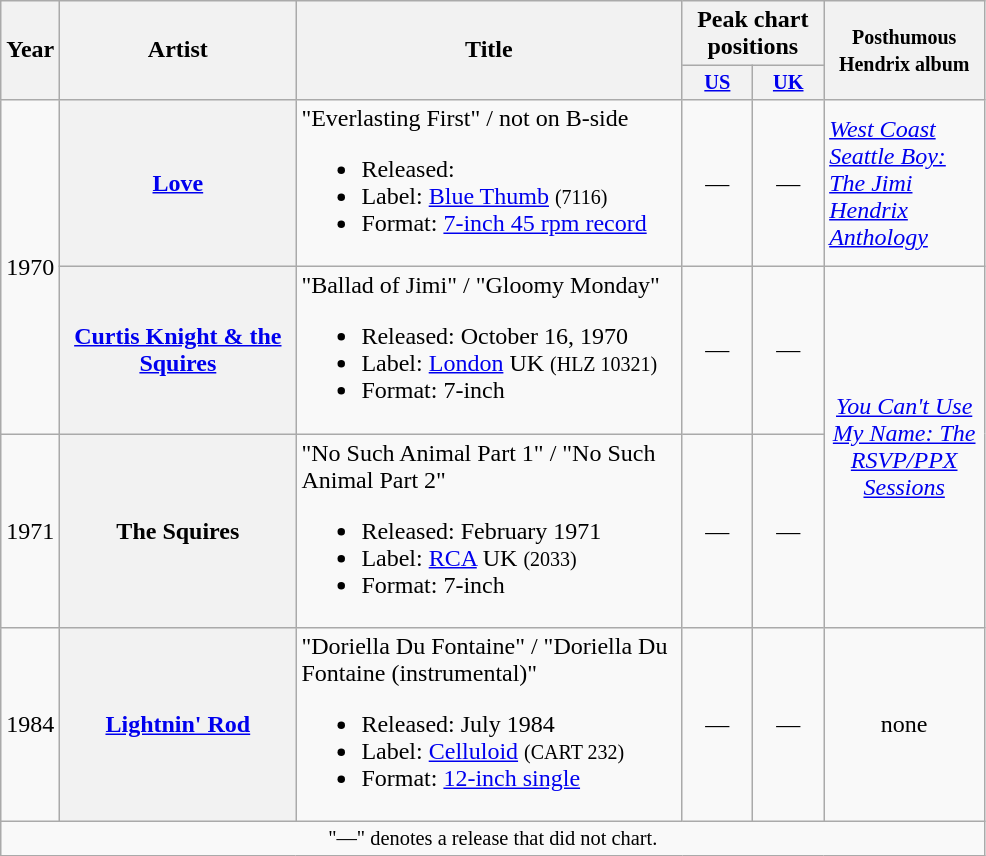<table class="wikitable plainrowheaders" border="1">
<tr>
<th width="30" scope="col" rowspan="2">Year</th>
<th width="150" scope="col" rowspan="2">Artist</th>
<th width="250" scope="col" rowspan="2">Title</th>
<th width="70" scope="col" colspan="2">Peak chart positions</th>
<th width="100" scope="col" rowspan="2"><small>Posthumous<br>Hendrix album</small></th>
</tr>
<tr>
<th style="width:3em;font-size:85%"><a href='#'>US</a></th>
<th style="width:3em;font-size:85%"><a href='#'>UK</a></th>
</tr>
<tr>
<td rowspan="2">1970</td>
<th scope="row"><a href='#'>Love</a></th>
<td>"Everlasting First" / not on  B-side<br><ul><li>Released:</li><li>Label: <a href='#'>Blue Thumb</a> <small>(7116)</small></li><li>Format: <a href='#'>7-inch 45 rpm record</a></li></ul></td>
<td align="center">—</td>
<td align="center">—</td>
<td><em><a href='#'>West Coast Seattle Boy: The Jimi Hendrix Anthology</a></em></td>
</tr>
<tr>
<th scope="row"><a href='#'>Curtis Knight & the Squires</a></th>
<td>"Ballad of Jimi" / "Gloomy Monday"<br><ul><li>Released: October 16, 1970</li><li>Label: <a href='#'>London</a> UK <small>(HLZ 10321)</small></li><li>Format: 7-inch</li></ul></td>
<td align="center">—</td>
<td align="center">—</td>
<td align ="center" rowspan="2"><em><a href='#'>You Can't Use My Name: The RSVP/PPX Sessions</a></em></td>
</tr>
<tr>
<td>1971</td>
<th scope="row">The Squires</th>
<td>"No Such Animal Part 1" / "No Such Animal Part 2"<br><ul><li>Released: February 1971</li><li>Label: <a href='#'>RCA</a> UK <small>(2033)</small></li><li>Format: 7-inch</li></ul></td>
<td align="center">—</td>
<td align="center">—</td>
</tr>
<tr>
<td>1984</td>
<th scope="row"><a href='#'>Lightnin' Rod</a></th>
<td>"Doriella Du Fontaine" / "Doriella Du Fontaine (instrumental)"<br><ul><li>Released: July 1984</li><li>Label: <a href='#'>Celluloid</a> <small>(CART 232)</small></li><li>Format: <a href='#'>12-inch single</a></li></ul></td>
<td align="center">—</td>
<td align="center">—</td>
<td align ="center" rowspan="1">none</td>
</tr>
<tr>
<td align="center" colspan="6" style="font-size: 85%">"—" denotes a release that did not chart.</td>
</tr>
</table>
